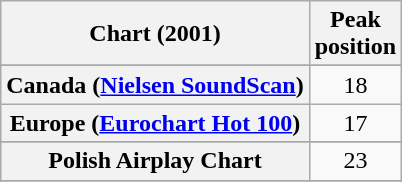<table class="wikitable plainrowheaders sortable">
<tr>
<th>Chart (2001)</th>
<th>Peak<br> position</th>
</tr>
<tr>
</tr>
<tr>
</tr>
<tr>
</tr>
<tr>
</tr>
<tr>
<th scope="row">Canada (<a href='#'>Nielsen SoundScan</a>)</th>
<td align="center">18</td>
</tr>
<tr>
<th scope="row">Europe (<a href='#'>Eurochart Hot 100</a>)</th>
<td align="center">17</td>
</tr>
<tr>
</tr>
<tr>
</tr>
<tr>
</tr>
<tr>
<th scope="row">Polish Airplay Chart</th>
<td style="text-align:center;">23</td>
</tr>
<tr>
</tr>
<tr>
</tr>
<tr>
</tr>
<tr>
</tr>
<tr>
</tr>
<tr>
</tr>
</table>
